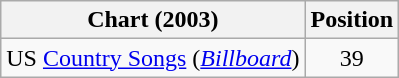<table class="wikitable sortable">
<tr>
<th scope="col">Chart (2003)</th>
<th scope="col">Position</th>
</tr>
<tr>
<td>US <a href='#'>Country Songs</a> (<em><a href='#'>Billboard</a></em>)</td>
<td align="center">39</td>
</tr>
</table>
